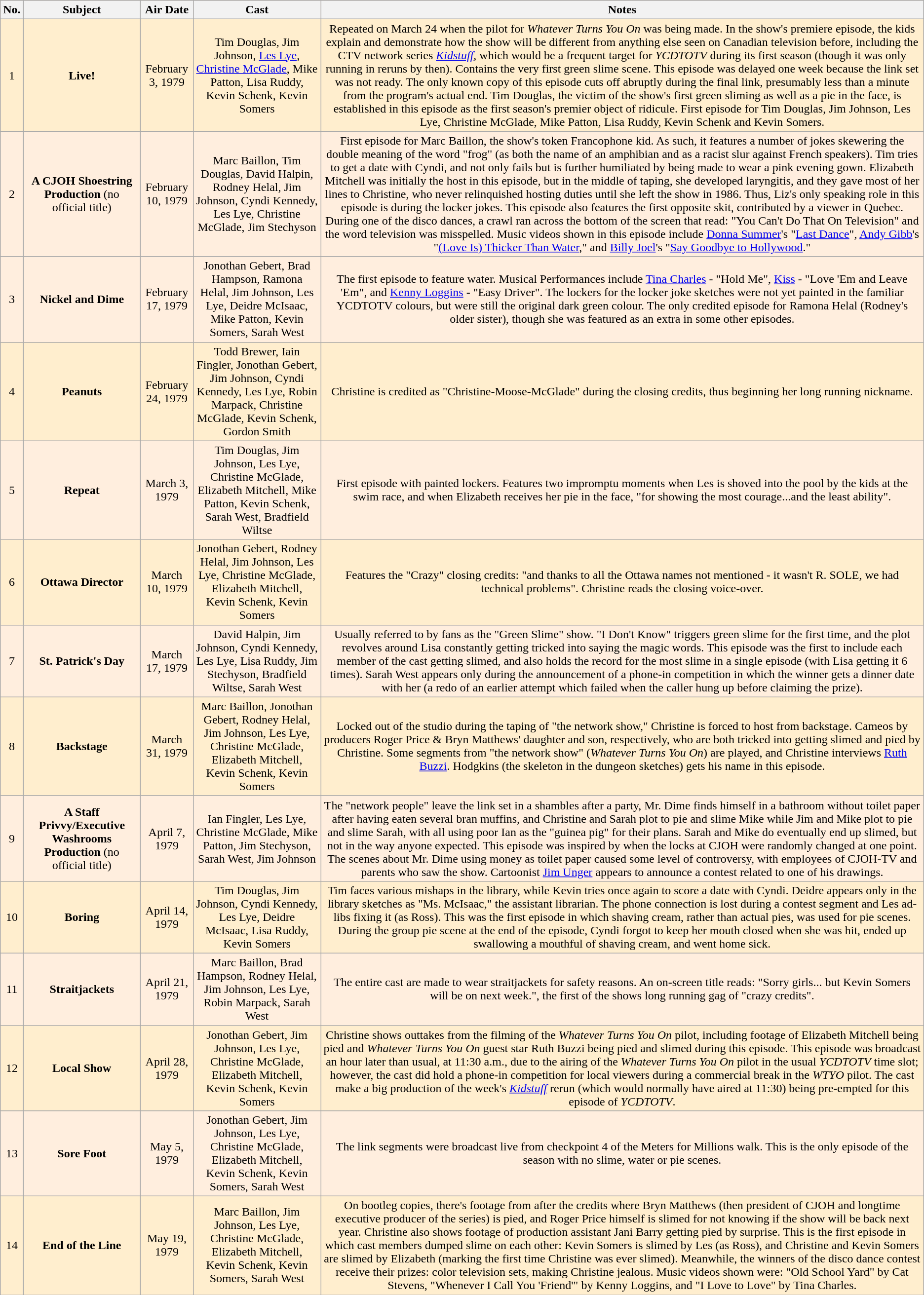<table class="wikitable" style="text-align:center; background:#FFEEDE">
<tr>
<th>No.</th>
<th>Subject</th>
<th>Air Date</th>
<th>Cast</th>
<th>Notes</th>
</tr>
<tr bgcolor="FFEECE">
<td>1</td>
<td><strong>Live!</strong></td>
<td>February 3, 1979</td>
<td>Tim Douglas, Jim Johnson, <a href='#'>Les Lye</a>, <a href='#'>Christine McGlade</a>, Mike Patton, Lisa Ruddy, Kevin Schenk, Kevin Somers</td>
<td>Repeated on March 24 when the pilot for <em>Whatever Turns You On</em> was being made. In the show's premiere episode, the kids explain and demonstrate how the show will be different from anything else seen on Canadian television before, including the CTV network series <em><a href='#'>Kidstuff</a></em>, which would be a frequent target for <em>YCDTOTV</em> during its first season (though it was only running in reruns by then). Contains the very first green slime scene. This episode was delayed one week because the link set was not ready. The only known copy of this episode cuts off abruptly during the final link, presumably less than a minute from the program's actual end. Tim Douglas, the victim of the show's first green sliming as well as a pie in the face, is established in this episode as the first season's premier object of ridicule. First episode for Tim Douglas, Jim Johnson, Les Lye, Christine McGlade, Mike Patton, Lisa Ruddy, Kevin Schenk and Kevin Somers.</td>
</tr>
<tr>
<td>2</td>
<td><strong>A CJOH Shoestring Production</strong> (no official title)</td>
<td>February 10, 1979</td>
<td>Marc Baillon, Tim Douglas, David Halpin, Rodney Helal, Jim Johnson, Cyndi Kennedy, Les Lye, Christine McGlade, Jim Stechyson</td>
<td>First episode for Marc Baillon, the show's token Francophone kid. As such, it features a number of jokes skewering the double meaning of the word "frog" (as both the name of an amphibian and as a racist slur against French speakers). Tim tries to get a date with Cyndi, and not only fails but is further humiliated by being made to wear a pink evening gown. Elizabeth Mitchell was initially the host in this episode, but in the middle of taping, she developed laryngitis, and they gave most of her lines to Christine, who never relinquished hosting duties until she left the show in 1986. Thus, Liz's only speaking role in this episode is during the locker jokes. This episode also features the first opposite skit, contributed by a viewer in Quebec. During one of the disco dances, a crawl ran across the bottom of the screen that read: "You Can't Do That On Television" and the word television was misspelled. Music videos shown in this episode include <a href='#'>Donna Summer</a>'s "<a href='#'>Last Dance</a>", <a href='#'>Andy Gibb</a>'s "<a href='#'>(Love Is) Thicker Than Water</a>," and <a href='#'>Billy Joel</a>'s "<a href='#'>Say Goodbye to Hollywood</a>."</td>
</tr>
<tr>
<td>3</td>
<td><strong>Nickel and Dime</strong></td>
<td>February 17, 1979</td>
<td>Jonothan Gebert, Brad Hampson, Ramona Helal, Jim Johnson, Les Lye, Deidre McIsaac, Mike Patton, Kevin Somers, Sarah West</td>
<td>The first episode to feature water. Musical Performances include <a href='#'>Tina Charles</a> - "Hold Me", <a href='#'>Kiss</a> - "Love 'Em and Leave 'Em", and <a href='#'>Kenny Loggins</a> - "Easy Driver". The lockers for the locker joke sketches were not yet painted in the familiar YCDTOTV colours, but were still the original dark green colour. The only credited episode for Ramona Helal (Rodney's older sister), though she was featured as an extra in some other episodes.</td>
</tr>
<tr bgcolor="FFEECE">
<td>4</td>
<td><strong>Peanuts</strong></td>
<td>February 24, 1979</td>
<td>Todd Brewer, Iain Fingler, Jonothan Gebert, Jim Johnson, Cyndi Kennedy, Les Lye, Robin Marpack, Christine McGlade, Kevin Schenk, Gordon Smith</td>
<td>Christine is credited as "Christine-Moose-McGlade" during the closing credits, thus beginning her long running nickname.</td>
</tr>
<tr>
<td>5</td>
<td><strong>Repeat</strong></td>
<td>March 3, 1979</td>
<td>Tim Douglas, Jim Johnson, Les Lye, Christine McGlade, Elizabeth Mitchell, Mike Patton, Kevin Schenk, Sarah West, Bradfield Wiltse</td>
<td>First episode with painted lockers. Features two impromptu moments when Les is shoved into the pool by the kids at the swim race, and when Elizabeth receives her pie in the face, "for showing the most courage...and the least ability".</td>
</tr>
<tr bgcolor="FFEECE">
<td>6</td>
<td><strong>Ottawa Director</strong></td>
<td>March 10, 1979</td>
<td>Jonothan Gebert, Rodney Helal, Jim Johnson, Les Lye, Christine McGlade, Elizabeth Mitchell, Kevin Schenk, Kevin Somers</td>
<td>Features the "Crazy" closing credits: "and thanks to all the Ottawa names not mentioned - it wasn't R. SOLE, we had technical problems". Christine reads the closing voice-over.</td>
</tr>
<tr>
<td>7</td>
<td><strong>St. Patrick's Day</strong></td>
<td>March 17, 1979</td>
<td>David Halpin, Jim Johnson, Cyndi Kennedy, Les Lye, Lisa Ruddy, Jim Stechyson, Bradfield Wiltse, Sarah West</td>
<td>Usually referred to by fans as the "Green Slime" show. "I Don't Know" triggers green slime for the first time, and the plot revolves around Lisa constantly getting tricked into saying the magic words. This episode was the first to include each member of the cast getting slimed, and also holds the record for the most slime in a single episode (with Lisa getting it 6 times). Sarah West appears only during the announcement of a phone-in competition in which the winner gets a dinner date with her (a redo of an earlier attempt which failed when the caller hung up before claiming the prize).</td>
</tr>
<tr bgcolor="FFEECE">
<td>8</td>
<td><strong>Backstage</strong></td>
<td>March 31, 1979</td>
<td>Marc Baillon, Jonothan Gebert, Rodney Helal, Jim Johnson, Les Lye, Christine McGlade, Elizabeth Mitchell, Kevin Schenk, Kevin Somers</td>
<td>Locked out of the studio during the taping of "the network show," Christine is forced to host from backstage. Cameos by producers Roger Price & Bryn Matthews' daughter and son, respectively, who are both tricked into getting slimed and pied by Christine. Some segments from "the network show" (<em>Whatever Turns You On</em>) are played, and Christine interviews <a href='#'>Ruth Buzzi</a>. Hodgkins (the skeleton in the dungeon sketches) gets his name in this episode.</td>
</tr>
<tr>
<td>9</td>
<td><strong>A Staff Privvy/Executive Washrooms Production</strong> (no official title)</td>
<td>April 7, 1979</td>
<td>Ian Fingler, Les Lye, Christine McGlade, Mike Patton, Jim Stechyson, Sarah West, Jim Johnson</td>
<td>The "network people" leave the link set in a shambles after a party, Mr. Dime finds himself in a bathroom without toilet paper after having eaten several bran muffins, and Christine and Sarah plot to pie and slime Mike while Jim and Mike plot to pie and slime Sarah, with all using poor Ian as the "guinea pig" for their plans. Sarah and Mike do eventually end up slimed, but not in the way anyone expected. This episode was inspired by when the locks at CJOH were randomly changed at one point. The scenes about Mr. Dime using money as toilet paper caused some level of controversy, with employees of CJOH-TV and parents who saw the show. Cartoonist <a href='#'>Jim Unger</a> appears to announce a contest related to one of his drawings.</td>
</tr>
<tr bgcolor="FFEECE">
<td>10</td>
<td><strong>Boring</strong></td>
<td>April 14, 1979</td>
<td>Tim Douglas, Jim Johnson, Cyndi Kennedy, Les Lye, Deidre McIsaac, Lisa Ruddy, Kevin Somers</td>
<td>Tim faces various mishaps in the library, while Kevin tries once again to score a date with Cyndi. Deidre appears only in the library sketches as "Ms. McIsaac," the assistant librarian. The phone connection is lost during a contest segment and Les ad-libs fixing it (as Ross). This was the first episode in which shaving cream, rather than actual pies, was used for pie scenes. During the group pie scene at the end of the episode, Cyndi forgot to keep her mouth closed when she was hit, ended up swallowing a mouthful of shaving cream, and went home sick.</td>
</tr>
<tr>
<td>11</td>
<td><strong>Straitjackets</strong></td>
<td>April 21, 1979</td>
<td>Marc Baillon, Brad Hampson, Rodney Helal, Jim Johnson, Les Lye, Robin Marpack, Sarah West</td>
<td>The entire cast are made to wear straitjackets for safety reasons. An on-screen title reads: "Sorry girls... but Kevin Somers will be on next week.", the first of the shows long running gag of "crazy credits".</td>
</tr>
<tr bgcolor="FFEECE">
<td>12</td>
<td><strong>Local Show</strong></td>
<td>April 28, 1979</td>
<td>Jonothan Gebert, Jim Johnson, Les Lye, Christine McGlade, Elizabeth Mitchell, Kevin Schenk, Kevin Somers</td>
<td>Christine shows outtakes from the filming of the <em>Whatever Turns You On</em> pilot, including footage of Elizabeth Mitchell being pied and <em>Whatever Turns You On</em> guest star Ruth Buzzi being pied and slimed during this episode. This episode was broadcast an hour later than usual, at 11:30 a.m., due to the airing of the <em>Whatever Turns You On</em> pilot in the usual <em>YCDTOTV</em> time slot; however, the cast did hold a phone-in competition for local viewers during a commercial break in the <em>WTYO</em> pilot. The cast make a big production of the week's <em><a href='#'>Kidstuff</a></em> rerun (which would normally have aired at 11:30) being pre-empted for this episode of <em>YCDTOTV</em>.</td>
</tr>
<tr>
<td>13</td>
<td><strong>Sore Foot</strong></td>
<td>May 5, 1979</td>
<td>Jonothan Gebert, Jim Johnson, Les Lye, Christine McGlade, Elizabeth Mitchell, Kevin Schenk, Kevin Somers, Sarah West</td>
<td>The link segments were broadcast live from checkpoint 4 of the Meters for Millions walk. This is the only episode of the season with no slime, water or pie scenes.</td>
</tr>
<tr bgcolor="FFEECE">
<td>14</td>
<td><strong>End of the Line</strong></td>
<td>May 19, 1979</td>
<td>Marc Baillon, Jim Johnson, Les Lye, Christine McGlade, Elizabeth Mitchell, Kevin Schenk, Kevin Somers, Sarah West</td>
<td>On bootleg copies, there's footage from after the credits where Bryn Matthews (then president of CJOH and longtime executive producer of the series) is pied, and Roger Price himself is slimed for not knowing if the show will be back next year. Christine also shows footage of production assistant Jani Barry getting pied by surprise. This is the first episode in which cast members dumped slime on each other: Kevin Somers is slimed by Les (as Ross), and Christine and Kevin Somers are slimed by Elizabeth (marking the first time Christine was ever slimed). Meanwhile, the winners of the disco dance contest receive their prizes: color television sets, making Christine jealous. Music videos shown were: "Old School Yard" by Cat Stevens, "Whenever I Call You 'Friend'" by Kenny Loggins, and "I Love to Love" by Tina Charles.</td>
</tr>
</table>
